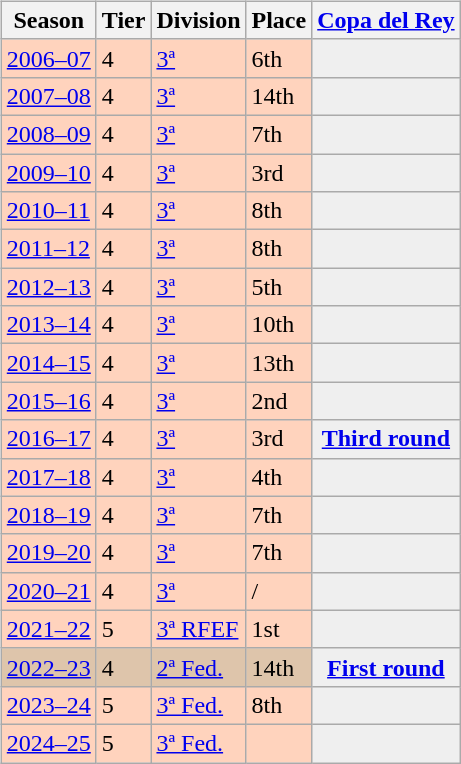<table>
<tr>
<td valign="top" width=0%><br><table class="wikitable">
<tr style="background:#f0f6fa;">
<th>Season</th>
<th>Tier</th>
<th>Division</th>
<th>Place</th>
<th><a href='#'>Copa del Rey</a></th>
</tr>
<tr>
<td style="background:#FFD3BD;"><a href='#'>2006–07</a></td>
<td style="background:#FFD3BD;">4</td>
<td style="background:#FFD3BD;"><a href='#'>3ª</a></td>
<td style="background:#FFD3BD;">6th</td>
<th style="background:#efefef;"></th>
</tr>
<tr>
<td style="background:#FFD3BD;"><a href='#'>2007–08</a></td>
<td style="background:#FFD3BD;">4</td>
<td style="background:#FFD3BD;"><a href='#'>3ª</a></td>
<td style="background:#FFD3BD;">14th</td>
<th style="background:#efefef;"></th>
</tr>
<tr>
<td style="background:#FFD3BD;"><a href='#'>2008–09</a></td>
<td style="background:#FFD3BD;">4</td>
<td style="background:#FFD3BD;"><a href='#'>3ª</a></td>
<td style="background:#FFD3BD;">7th</td>
<td style="background:#efefef;"></td>
</tr>
<tr>
<td style="background:#FFD3BD;"><a href='#'>2009–10</a></td>
<td style="background:#FFD3BD;">4</td>
<td style="background:#FFD3BD;"><a href='#'>3ª</a></td>
<td style="background:#FFD3BD;">3rd</td>
<td style="background:#efefef;"></td>
</tr>
<tr>
<td style="background:#FFD3BD;"><a href='#'>2010–11</a></td>
<td style="background:#FFD3BD;">4</td>
<td style="background:#FFD3BD;"><a href='#'>3ª</a></td>
<td style="background:#FFD3BD;">8th</td>
<td style="background:#efefef;"></td>
</tr>
<tr>
<td style="background:#FFD3BD;"><a href='#'>2011–12</a></td>
<td style="background:#FFD3BD;">4</td>
<td style="background:#FFD3BD;"><a href='#'>3ª</a></td>
<td style="background:#FFD3BD;">8th</td>
<td style="background:#efefef;"></td>
</tr>
<tr>
<td style="background:#FFD3BD;"><a href='#'>2012–13</a></td>
<td style="background:#FFD3BD;">4</td>
<td style="background:#FFD3BD;"><a href='#'>3ª</a></td>
<td style="background:#FFD3BD;">5th</td>
<td style="background:#efefef;"></td>
</tr>
<tr>
<td style="background:#FFD3BD;"><a href='#'>2013–14</a></td>
<td style="background:#FFD3BD;">4</td>
<td style="background:#FFD3BD;"><a href='#'>3ª</a></td>
<td style="background:#FFD3BD;">10th</td>
<td style="background:#efefef;"></td>
</tr>
<tr>
<td style="background:#FFD3BD;"><a href='#'>2014–15</a></td>
<td style="background:#FFD3BD;">4</td>
<td style="background:#FFD3BD;"><a href='#'>3ª</a></td>
<td style="background:#FFD3BD;">13th</td>
<td style="background:#efefef;"></td>
</tr>
<tr>
<td style="background:#FFD3BD;"><a href='#'>2015–16</a></td>
<td style="background:#FFD3BD;">4</td>
<td style="background:#FFD3BD;"><a href='#'>3ª</a></td>
<td style="background:#FFD3BD;">2nd</td>
<td style="background:#efefef;"></td>
</tr>
<tr>
<td style="background:#FFD3BD;"><a href='#'>2016–17</a></td>
<td style="background:#FFD3BD;">4</td>
<td style="background:#FFD3BD;"><a href='#'>3ª</a></td>
<td style="background:#FFD3BD;">3rd</td>
<th style="background:#efefef;"><a href='#'>Third round</a></th>
</tr>
<tr>
<td style="background:#FFD3BD;"><a href='#'>2017–18</a></td>
<td style="background:#FFD3BD;">4</td>
<td style="background:#FFD3BD;"><a href='#'>3ª</a></td>
<td style="background:#FFD3BD;">4th</td>
<th style="background:#efefef;"></th>
</tr>
<tr>
<td style="background:#FFD3BD;"><a href='#'>2018–19</a></td>
<td style="background:#FFD3BD;">4</td>
<td style="background:#FFD3BD;"><a href='#'>3ª</a></td>
<td style="background:#FFD3BD;">7th</td>
<th style="background:#efefef;"></th>
</tr>
<tr>
<td style="background:#FFD3BD;"><a href='#'>2019–20</a></td>
<td style="background:#FFD3BD;">4</td>
<td style="background:#FFD3BD;"><a href='#'>3ª</a></td>
<td style="background:#FFD3BD;">7th</td>
<th style="background:#efefef;"></th>
</tr>
<tr>
<td style="background:#FFD3BD;"><a href='#'>2020–21</a></td>
<td style="background:#FFD3BD;">4</td>
<td style="background:#FFD3BD;"><a href='#'>3ª</a></td>
<td style="background:#FFD3BD;"> / </td>
<th style="background:#efefef;"></th>
</tr>
<tr>
<td style="background:#FFD3BD;"><a href='#'>2021–22</a></td>
<td style="background:#FFD3BD;">5</td>
<td style="background:#FFD3BD;"><a href='#'>3ª RFEF</a></td>
<td style="background:#FFD3BD;">1st</td>
<th style="background:#efefef;"></th>
</tr>
<tr>
<td style="background:#DEC5AB;"><a href='#'>2022–23</a></td>
<td style="background:#DEC5AB;">4</td>
<td style="background:#DEC5AB;"><a href='#'>2ª Fed.</a></td>
<td style="background:#DEC5AB;">14th</td>
<th style="background:#efefef;"><a href='#'>First round</a></th>
</tr>
<tr>
<td style="background:#FFD3BD;"><a href='#'>2023–24</a></td>
<td style="background:#FFD3BD;">5</td>
<td style="background:#FFD3BD;"><a href='#'>3ª Fed.</a></td>
<td style="background:#FFD3BD;">8th</td>
<th style="background:#efefef;"></th>
</tr>
<tr>
<td style="background:#FFD3BD;"><a href='#'>2024–25</a></td>
<td style="background:#FFD3BD;">5</td>
<td style="background:#FFD3BD;"><a href='#'>3ª Fed.</a></td>
<td style="background:#FFD3BD;"></td>
<th style="background:#efefef;"></th>
</tr>
</table>
</td>
</tr>
</table>
